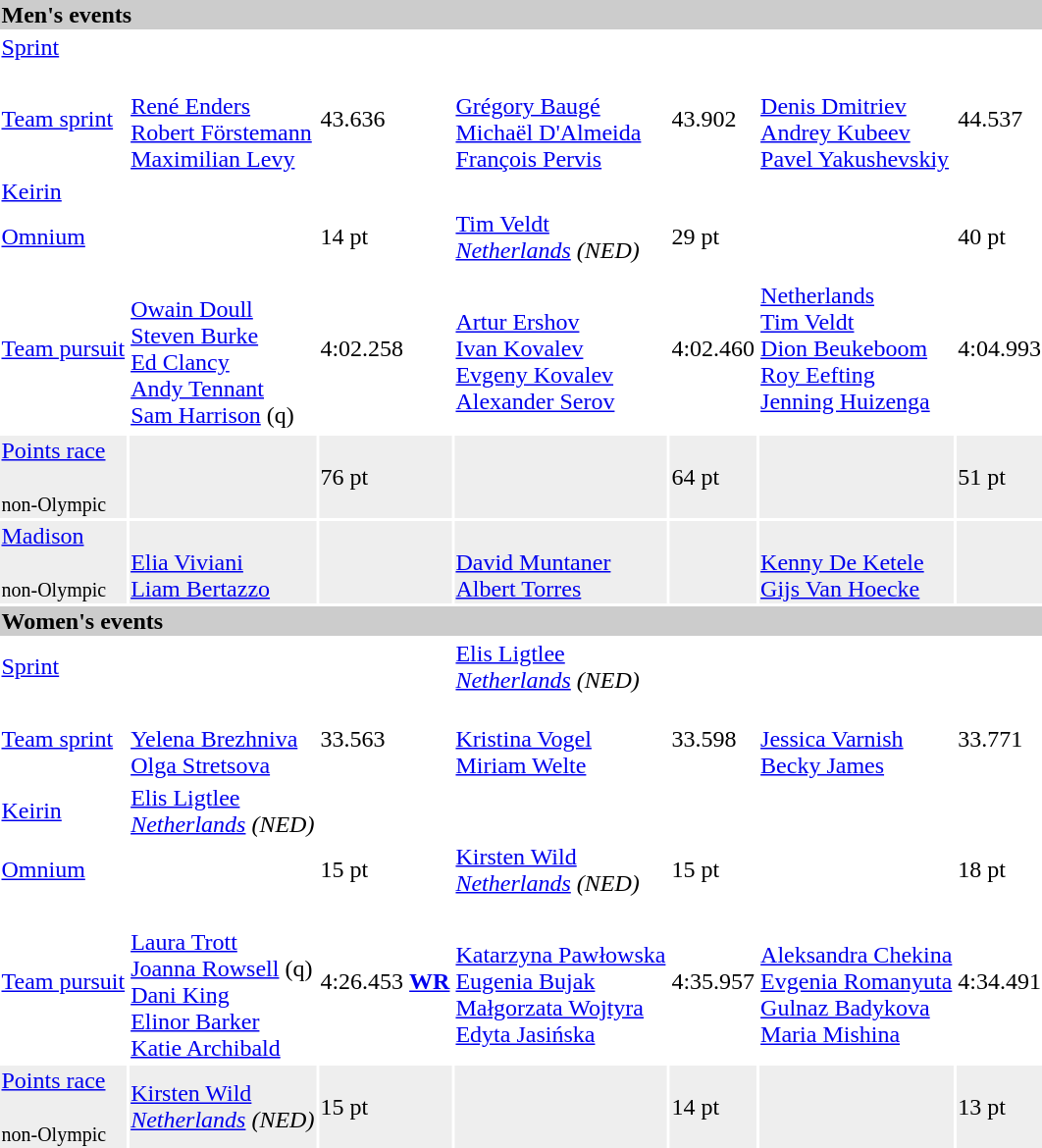<table>
<tr style="background:#ccc; width:100%;">
<td colspan=7><strong>Men's events</strong></td>
</tr>
<tr>
<td><a href='#'>Sprint</a> <br></td>
<td></td>
<td></td>
<td></td>
<td></td>
<td></td>
<td></td>
</tr>
<tr>
<td><a href='#'>Team sprint</a><br></td>
<td> <br> <a href='#'>René Enders</a><br><a href='#'>Robert Förstemann</a><br><a href='#'>Maximilian Levy</a></td>
<td>43.636</td>
<td> <br> <a href='#'>Grégory Baugé</a><br><a href='#'>Michaël D'Almeida</a><br><a href='#'>François Pervis</a></td>
<td>43.902</td>
<td> <br> <a href='#'>Denis Dmitriev</a><br><a href='#'>Andrey Kubeev</a><br><a href='#'>Pavel Yakushevskiy</a></td>
<td>44.537</td>
</tr>
<tr>
<td><a href='#'>Keirin</a><br></td>
<td></td>
<td></td>
<td></td>
<td></td>
<td></td>
<td></td>
</tr>
<tr>
<td><a href='#'>Omnium</a><br></td>
<td></td>
<td>14 pt</td>
<td> <a href='#'>Tim Veldt</a><br><em><a href='#'>Netherlands</a> <span>(NED)</span></em></td>
<td>29 pt</td>
<td></td>
<td>40 pt</td>
</tr>
<tr>
<td><a href='#'>Team pursuit</a><br></td>
<td> <br> <a href='#'>Owain Doull</a><br><a href='#'>Steven Burke</a><br><a href='#'>Ed Clancy</a><br><a href='#'>Andy Tennant</a><br><a href='#'>Sam Harrison</a> (q)</td>
<td>4:02.258</td>
<td> <br> <a href='#'>Artur Ershov</a><br><a href='#'>Ivan Kovalev</a><br><a href='#'>Evgeny Kovalev</a><br><a href='#'>Alexander Serov</a></td>
<td>4:02.460</td>
<td> <a href='#'>Netherlands</a><br><a href='#'>Tim Veldt</a><br><a href='#'>Dion Beukeboom</a><br><a href='#'>Roy Eefting</a><br><a href='#'>Jenning Huizenga</a></td>
<td>4:04.993</td>
</tr>
<tr>
</tr>
<tr style="background:#eee; width:100%;">
<td><a href='#'>Points race</a><br><br><small>non-Olympic</small></td>
<td></td>
<td>76 pt</td>
<td></td>
<td>64 pt</td>
<td></td>
<td>51 pt</td>
</tr>
<tr style="background:#eee; width:100%;">
<td><a href='#'>Madison</a><br><br><small>non-Olympic</small></td>
<td> <br><a href='#'>Elia Viviani</a><br><a href='#'>Liam Bertazzo</a></td>
<td></td>
<td> <br> <a href='#'>David Muntaner</a><br><a href='#'>Albert Torres</a></td>
<td></td>
<td> <br> <a href='#'>Kenny De Ketele</a><br><a href='#'>Gijs Van Hoecke</a></td>
<td></td>
</tr>
<tr style="background:#ccc; width:100%;">
<td colspan=7><strong>Women's events</strong></td>
</tr>
<tr>
<td><a href='#'>Sprint</a> <br></td>
<td></td>
<td></td>
<td> <a href='#'>Elis Ligtlee</a><br><em><a href='#'>Netherlands</a> <span>(NED)</span></em></td>
<td></td>
<td></td>
<td></td>
</tr>
<tr>
<td><a href='#'>Team sprint</a><br></td>
<td> <br> <a href='#'>Yelena Brezhniva</a><br><a href='#'>Olga Stretsova</a></td>
<td>33.563</td>
<td> <br> <a href='#'>Kristina Vogel</a><br><a href='#'>Miriam Welte</a></td>
<td>33.598</td>
<td> <br> <a href='#'>Jessica Varnish</a><br><a href='#'>Becky James</a></td>
<td>33.771</td>
</tr>
<tr>
<td><a href='#'>Keirin</a><br></td>
<td> <a href='#'>Elis Ligtlee</a><br><em><a href='#'>Netherlands</a> <span>(NED)</span></em></td>
<td></td>
<td></td>
<td></td>
<td></td>
<td></td>
</tr>
<tr>
<td><a href='#'>Omnium</a><br></td>
<td></td>
<td>15 pt</td>
<td> <a href='#'>Kirsten Wild</a><br><em><a href='#'>Netherlands</a> <span>(NED)</span></em></td>
<td>15 pt</td>
<td></td>
<td>18 pt</td>
</tr>
<tr>
<td><a href='#'>Team pursuit</a><br></td>
<td><br><a href='#'>Laura Trott</a><br><a href='#'>Joanna Rowsell</a> (q)<br><a href='#'>Dani King</a><br><a href='#'>Elinor Barker</a><br><a href='#'>Katie Archibald</a></td>
<td>4:26.453 <strong><a href='#'>WR</a></strong></td>
<td><br><a href='#'>Katarzyna Pawłowska</a><br><a href='#'>Eugenia Bujak</a><br> <a href='#'>Małgorzata Wojtyra</a><br><a href='#'>Edyta Jasińska</a></td>
<td>4:35.957</td>
<td><br><a href='#'>Aleksandra Chekina</a><br><a href='#'>Evgenia Romanyuta</a><br> <a href='#'>Gulnaz Badykova</a><br><a href='#'>Maria Mishina</a></td>
<td>4:34.491</td>
</tr>
<tr style="background:#eee; width:100%;">
<td><a href='#'>Points race</a><br><br><small>non-Olympic</small></td>
<td> <a href='#'>Kirsten Wild</a><br><em><a href='#'>Netherlands</a> <span>(NED)</span></em></td>
<td>15 pt</td>
<td></td>
<td>14 pt</td>
<td></td>
<td>13 pt</td>
</tr>
</table>
